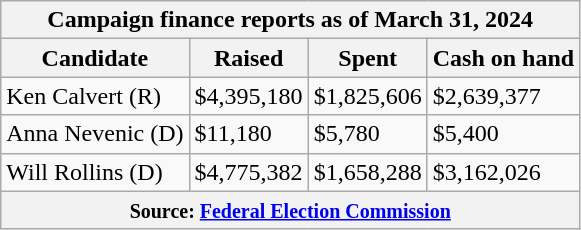<table class="wikitable sortable">
<tr>
<th colspan=4>Campaign finance reports as of March 31, 2024</th>
</tr>
<tr style="text-align:center;">
<th>Candidate</th>
<th>Raised</th>
<th>Spent</th>
<th>Cash on hand</th>
</tr>
<tr>
<td>Ken Calvert (R)</td>
<td>$4,395,180</td>
<td>$1,825,606</td>
<td>$2,639,377</td>
</tr>
<tr>
<td>Anna Nevenic (D)</td>
<td>$11,180</td>
<td>$5,780</td>
<td>$5,400</td>
</tr>
<tr>
<td>Will Rollins (D)</td>
<td>$4,775,382</td>
<td>$1,658,288</td>
<td>$3,162,026</td>
</tr>
<tr>
<th colspan="4"><small>Source: <a href='#'>Federal Election Commission</a></small></th>
</tr>
</table>
